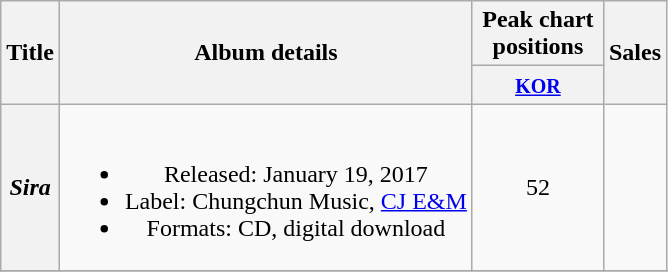<table class="wikitable plainrowheaders" style="text-align:center;">
<tr>
<th scope="col" rowspan="2">Title</th>
<th scope="col" rowspan="2">Album details</th>
<th scope="col" colspan="1" style="width:5em;">Peak chart positions</th>
<th scope="col" rowspan="2">Sales</th>
</tr>
<tr>
<th><small><a href='#'>KOR</a></small><br></th>
</tr>
<tr>
<th scope="row"><em>Sira</em></th>
<td><br><ul><li>Released: January 19, 2017</li><li>Label: Chungchun Music, <a href='#'>CJ E&M</a></li><li>Formats: CD, digital download</li></ul></td>
<td>52</td>
<td></td>
</tr>
<tr>
</tr>
</table>
